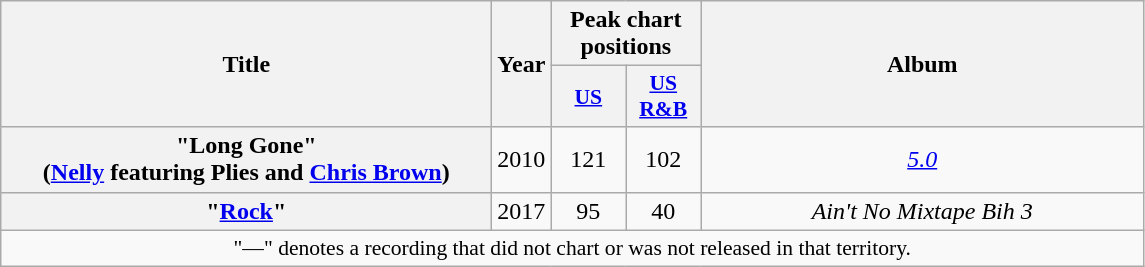<table class="wikitable plainrowheaders" style="text-align:center;" border="1">
<tr>
<th scope="col" rowspan="2" style="width:20em;">Title</th>
<th scope="col" rowspan="2">Year</th>
<th scope="col" colspan="2">Peak chart positions</th>
<th scope="col" rowspan="2" style="width:18em;">Album</th>
</tr>
<tr>
<th scope="col" style="width:3em;font-size:90%;"><a href='#'>US</a><br></th>
<th scope="col" style="width:3em;font-size:90%;"><a href='#'>US<br> R&B</a><br></th>
</tr>
<tr>
<th scope="row">"Long Gone"<br><span>(<a href='#'>Nelly</a> featuring Plies and <a href='#'>Chris Brown</a>)</span></th>
<td>2010</td>
<td>121</td>
<td>102</td>
<td><em><a href='#'>5.0</a></em></td>
</tr>
<tr>
<th scope="row">"<a href='#'>Rock</a>"</th>
<td>2017</td>
<td>95</td>
<td>40</td>
<td><em>Ain't No Mixtape Bih 3</em></td>
</tr>
<tr>
<td colspan="6" style="font-size:90%">"—" denotes a recording that did not chart or was not released in that territory.</td>
</tr>
</table>
